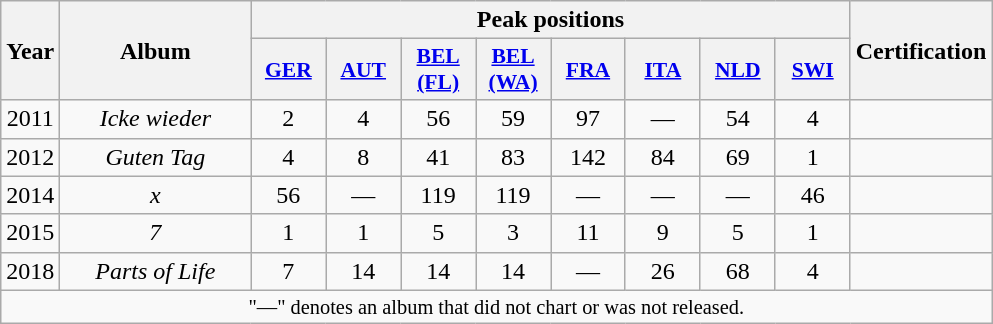<table class="wikitable plainrowheaders" style="text-align:center;">
<tr>
<th rowspan="2" style="text-align:center; width:10px;">Year</th>
<th rowspan="2" style="text-align:center; width:120px;">Album</th>
<th colspan="8" style="text-align:center; width:20px;">Peak positions</th>
<th rowspan="2" style="text-align:center; width:70px;">Certification</th>
</tr>
<tr>
<th scope="col" style="width:3em;font-size:90%;"><a href='#'>GER</a><br></th>
<th scope="col" style="width:3em;font-size:90%;"><a href='#'>AUT</a><br></th>
<th scope="col" style="width:3em;font-size:90%;"><a href='#'>BEL<br>(FL)</a><br></th>
<th scope="col" style="width:3em;font-size:90%;"><a href='#'>BEL<br>(WA)</a><br></th>
<th scope="col" style="width:3em;font-size:90%;"><a href='#'>FRA</a><br></th>
<th scope="col" style="width:3em;font-size:90%;"><a href='#'>ITA</a><br></th>
<th scope="col" style="width:3em;font-size:90%;"><a href='#'>NLD</a><br></th>
<th scope="col" style="width:3em;font-size:90%;"><a href='#'>SWI</a><br></th>
</tr>
<tr>
<td style="text-align:center;">2011</td>
<td><em>Icke wieder</em></td>
<td style="text-align:center;">2</td>
<td style="text-align:center;">4</td>
<td style="text-align:center;">56</td>
<td style="text-align:center;">59</td>
<td style="text-align:center;">97</td>
<td style="text-align:center;">—</td>
<td style="text-align:center;">54</td>
<td style="text-align:center;">4</td>
<td style="text-align:center;"></td>
</tr>
<tr>
<td style="text-align:center;">2012</td>
<td><em>Guten Tag</em></td>
<td style="text-align:center;">4</td>
<td style="text-align:center;">8</td>
<td style="text-align:center;">41</td>
<td style="text-align:center;">83</td>
<td style="text-align:center;">142</td>
<td style="text-align:center;">84</td>
<td style="text-align:center;">69</td>
<td style="text-align:center;">1</td>
<td style="text-align:center;"></td>
</tr>
<tr>
<td style="text-align:center;">2014</td>
<td><em>x</em></td>
<td style="text-align:center;">56</td>
<td style="text-align:center;">—</td>
<td style="text-align:center;">119</td>
<td style="text-align:center;">119</td>
<td style="text-align:center;">—</td>
<td style="text-align:center;">—</td>
<td style="text-align:center;">—</td>
<td style="text-align:center;">46</td>
<td style="text-align:center;"></td>
</tr>
<tr>
<td style="text-align:center;">2015</td>
<td><em>7</em></td>
<td style="text-align:center;">1</td>
<td style="text-align:center;">1</td>
<td style="text-align:center;">5</td>
<td style="text-align:center;">3</td>
<td style="text-align:center;">11</td>
<td style="text-align:center;">9</td>
<td style="text-align:center;">5</td>
<td style="text-align:center;">1</td>
<td style="text-align:center;"></td>
</tr>
<tr>
<td>2018</td>
<td><em>Parts of Life</em></td>
<td>7</td>
<td>14</td>
<td>14</td>
<td>14</td>
<td>—</td>
<td>26<br></td>
<td>68</td>
<td>4</td>
<td></td>
</tr>
<tr>
<td colspan="11" style="font-size:85%">"—" denotes an album that did not chart or was not released.</td>
</tr>
</table>
